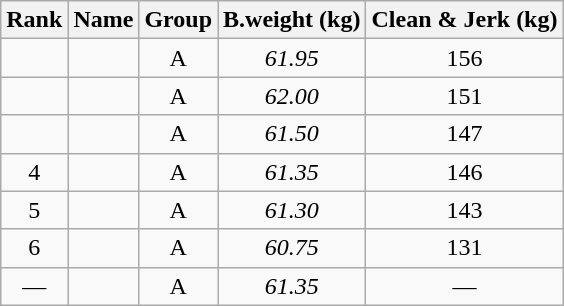<table class="wikitable sortable" style="text-align:center;">
<tr>
<th>Rank</th>
<th>Name</th>
<th>Group</th>
<th>B.weight (kg)</th>
<th>Clean & Jerk (kg)</th>
</tr>
<tr>
<td></td>
<td align=left></td>
<td>A</td>
<td><em>61.95</em></td>
<td>156</td>
</tr>
<tr>
<td></td>
<td align=left></td>
<td>A</td>
<td><em>62.00</em></td>
<td>151</td>
</tr>
<tr>
<td></td>
<td align=left></td>
<td>A</td>
<td><em>61.50</em></td>
<td>147</td>
</tr>
<tr>
<td>4</td>
<td align=left></td>
<td>A</td>
<td><em>61.35</em></td>
<td>146</td>
</tr>
<tr>
<td>5</td>
<td align=left></td>
<td>A</td>
<td><em>61.30</em></td>
<td>143</td>
</tr>
<tr>
<td>6</td>
<td align=left></td>
<td>A</td>
<td><em>60.75</em></td>
<td>131</td>
</tr>
<tr>
<td>—</td>
<td align=left></td>
<td>A</td>
<td><em>61.35</em></td>
<td>—</td>
</tr>
</table>
